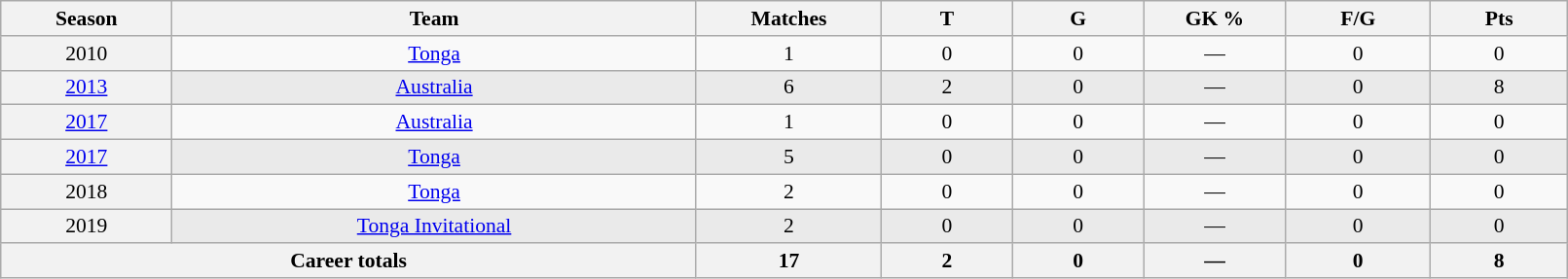<table class="wikitable sortable"  style="font-size:90%; text-align:center; width:85%;">
<tr>
<th width=2%>Season</th>
<th width=8%>Team</th>
<th width=2%>Matches</th>
<th width=2%>T</th>
<th width=2%>G</th>
<th width=2%>GK %</th>
<th width=2%>F/G</th>
<th width=2%>Pts</th>
</tr>
<tr>
<th scope="row" style="text-align:center; font-weight:normal">2010</th>
<td style="text-align:center;"> <a href='#'>Tonga</a></td>
<td>1</td>
<td>0</td>
<td>0</td>
<td>—</td>
<td>0</td>
<td>0</td>
</tr>
<tr style="background:#eaeaea;">
<th scope="row" style="text-align:center; font-weight:normal"><a href='#'>2013</a></th>
<td style="text-align:center;"> <a href='#'>Australia</a></td>
<td>6</td>
<td>2</td>
<td>0</td>
<td>—</td>
<td>0</td>
<td>8</td>
</tr>
<tr>
<th scope="row" style="text-align:center; font-weight:normal"><a href='#'>2017</a></th>
<td style="text-align:center;"> <a href='#'>Australia</a></td>
<td>1</td>
<td>0</td>
<td>0</td>
<td>—</td>
<td>0</td>
<td>0</td>
</tr>
<tr style="background:#eaeaea;">
<th scope="row" style="text-align:center; font-weight:normal"><a href='#'>2017</a></th>
<td style="text-align:center;"> <a href='#'>Tonga</a></td>
<td>5</td>
<td>0</td>
<td>0</td>
<td>—</td>
<td>0</td>
<td>0</td>
</tr>
<tr>
<th scope="row" style="text-align:center; font-weight:normal">2018</th>
<td style="text-align:center;"> <a href='#'>Tonga</a></td>
<td>2</td>
<td>0</td>
<td>0</td>
<td>—</td>
<td>0</td>
<td>0</td>
</tr>
<tr style="background:#eaeaea;">
<th scope="row" style="text-align:center; font-weight:normal">2019</th>
<td style="text-align:center;"> <a href='#'>Tonga Invitational</a></td>
<td>2</td>
<td>0</td>
<td>0</td>
<td>—</td>
<td>0</td>
<td>0</td>
</tr>
<tr class="sortbottom">
<th colspan=2>Career totals</th>
<th>17</th>
<th>2</th>
<th>0</th>
<th>—</th>
<th>0</th>
<th>8</th>
</tr>
</table>
